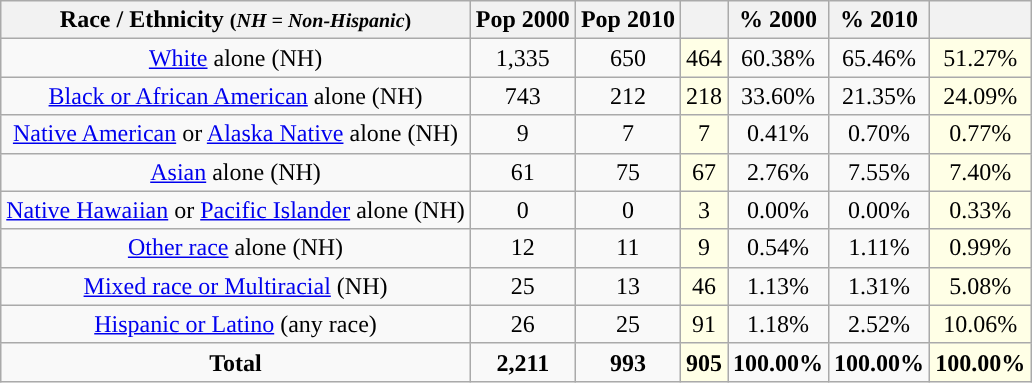<table class="wikitable" style="text-align:center;">
<tr>
<th>Race / Ethnicity <small>(<em>NH = Non-Hispanic</em>)</small></th>
<th>Pop 2000</th>
<th>Pop 2010</th>
<th></th>
<th>% 2000</th>
<th>% 2010</th>
<th></th>
</tr>
<tr>
<td><a href='#'>White</a> alone (NH)</td>
<td>1,335</td>
<td>650</td>
<td style='background: #ffffe6;'>464</td>
<td>60.38%</td>
<td>65.46%</td>
<td style='background: #ffffe6;'>51.27%</td>
</tr>
<tr>
<td><a href='#'>Black or African American</a> alone (NH)</td>
<td>743</td>
<td>212</td>
<td style='background: #ffffe6;'>218</td>
<td>33.60%</td>
<td>21.35%</td>
<td style='background: #ffffe6;'>24.09%</td>
</tr>
<tr>
<td><a href='#'>Native American</a> or <a href='#'>Alaska Native</a> alone (NH)</td>
<td>9</td>
<td>7</td>
<td style='background: #ffffe6;'>7</td>
<td>0.41%</td>
<td>0.70%</td>
<td style='background: #ffffe6;'>0.77%</td>
</tr>
<tr>
<td><a href='#'>Asian</a> alone (NH)</td>
<td>61</td>
<td>75</td>
<td style='background: #ffffe6;'>67</td>
<td>2.76%</td>
<td>7.55%</td>
<td style='background: #ffffe6;'>7.40%</td>
</tr>
<tr>
<td><a href='#'>Native Hawaiian</a> or <a href='#'>Pacific Islander</a> alone (NH)</td>
<td>0</td>
<td>0</td>
<td style='background: #ffffe6;'>3</td>
<td>0.00%</td>
<td>0.00%</td>
<td style='background: #ffffe6;'>0.33%</td>
</tr>
<tr>
<td><a href='#'>Other race</a> alone (NH)</td>
<td>12</td>
<td>11</td>
<td style='background: #ffffe6;'>9</td>
<td>0.54%</td>
<td>1.11%</td>
<td style='background: #ffffe6;'>0.99%</td>
</tr>
<tr>
<td><a href='#'>Mixed race or Multiracial</a> (NH)</td>
<td>25</td>
<td>13</td>
<td style='background: #ffffe6;'>46</td>
<td>1.13%</td>
<td>1.31%</td>
<td style='background: #ffffe6;'>5.08%</td>
</tr>
<tr>
<td><a href='#'>Hispanic or Latino</a> (any race)</td>
<td>26</td>
<td>25</td>
<td style='background: #ffffe6;'>91</td>
<td>1.18%</td>
<td>2.52%</td>
<td style='background: #ffffe6;'>10.06%</td>
</tr>
<tr>
<td><strong>Total</strong></td>
<td><strong>2,211</strong></td>
<td><strong>993</strong></td>
<td style='background: #ffffe6;'><strong>905</strong></td>
<td><strong>100.00%</strong></td>
<td><strong>100.00%</strong></td>
<td style='background: #ffffe6;'><strong>100.00%</strong></td>
</tr>
</table>
